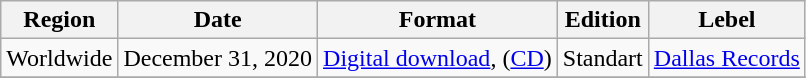<table class="wikitable sortable plainrowheaders">
<tr>
<th scope="col">Region</th>
<th scope="col">Date</th>
<th scope="col">Format</th>
<th scope="col">Edition</th>
<th scope="col">Lebel</th>
</tr>
<tr>
<td>Worldwide</td>
<td>December 31, 2020</td>
<td><a href='#'>Digital download</a>, (<a href='#'>CD</a>)</td>
<td>Standart</td>
<td><a href='#'>Dallas Records</a></td>
</tr>
<tr>
</tr>
</table>
